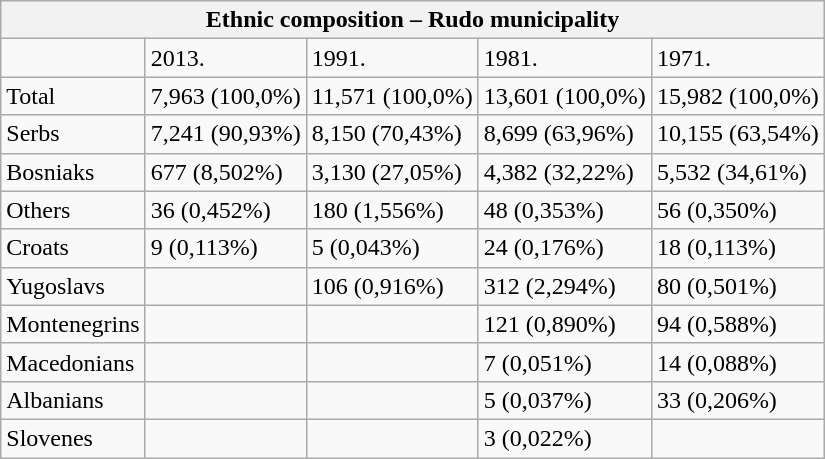<table class="wikitable">
<tr>
<th colspan="8">Ethnic composition – Rudo municipality</th>
</tr>
<tr>
<td></td>
<td>2013.</td>
<td>1991.</td>
<td>1981.</td>
<td>1971.</td>
</tr>
<tr>
<td>Total</td>
<td>7,963 (100,0%)</td>
<td>11,571 (100,0%)</td>
<td>13,601 (100,0%)</td>
<td>15,982 (100,0%)</td>
</tr>
<tr>
<td>Serbs</td>
<td>7,241 (90,93%)</td>
<td>8,150 (70,43%)</td>
<td>8,699 (63,96%)</td>
<td>10,155 (63,54%)</td>
</tr>
<tr>
<td>Bosniaks</td>
<td>677 (8,502%)</td>
<td>3,130 (27,05%)</td>
<td>4,382 (32,22%)</td>
<td>5,532 (34,61%)</td>
</tr>
<tr>
<td>Others</td>
<td>36 (0,452%)</td>
<td>180 (1,556%)</td>
<td>48 (0,353%)</td>
<td>56 (0,350%)</td>
</tr>
<tr>
<td>Croats</td>
<td>9 (0,113%)</td>
<td>5 (0,043%)</td>
<td>24 (0,176%)</td>
<td>18 (0,113%)</td>
</tr>
<tr>
<td>Yugoslavs</td>
<td></td>
<td>106 (0,916%)</td>
<td>312 (2,294%)</td>
<td>80 (0,501%)</td>
</tr>
<tr>
<td>Montenegrins</td>
<td></td>
<td></td>
<td>121 (0,890%)</td>
<td>94 (0,588%)</td>
</tr>
<tr>
<td>Macedonians</td>
<td></td>
<td></td>
<td>7 (0,051%)</td>
<td>14 (0,088%)</td>
</tr>
<tr>
<td>Albanians</td>
<td></td>
<td></td>
<td>5 (0,037%)</td>
<td>33 (0,206%)</td>
</tr>
<tr>
<td>Slovenes</td>
<td></td>
<td></td>
<td>3 (0,022%)</td>
<td></td>
</tr>
</table>
